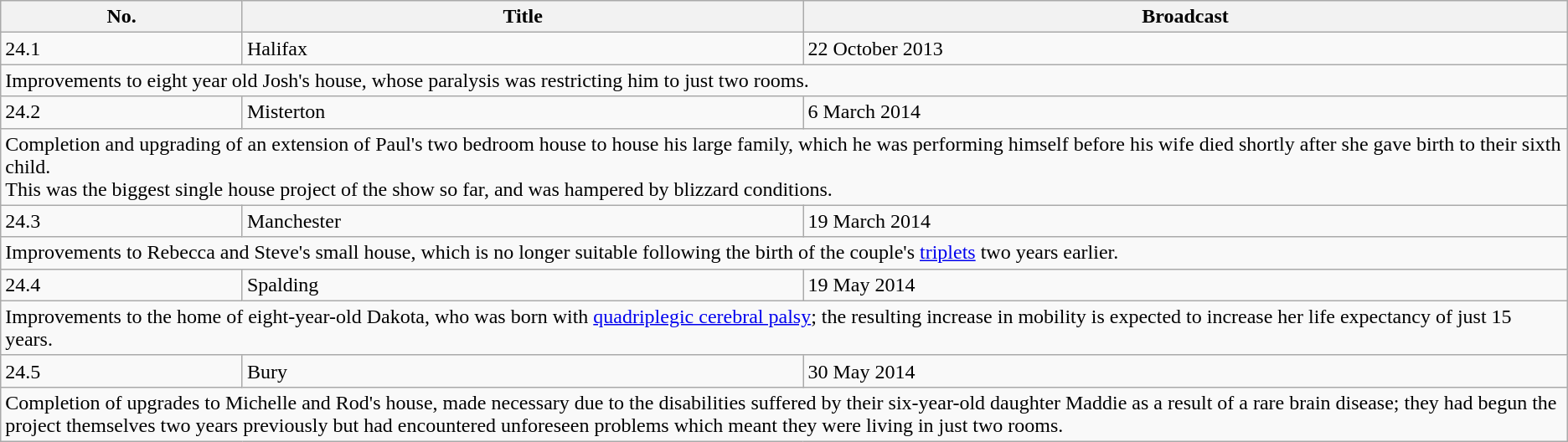<table class="wikitable">
<tr>
<th>No.</th>
<th>Title</th>
<th>Broadcast</th>
</tr>
<tr>
<td>24.1</td>
<td>Halifax</td>
<td>22 October 2013</td>
</tr>
<tr>
<td colspan="3">Improvements to eight year old Josh's house, whose paralysis was restricting him to just two rooms.</td>
</tr>
<tr>
<td>24.2</td>
<td>Misterton</td>
<td>6 March 2014</td>
</tr>
<tr>
<td colspan="3">Completion and upgrading of an extension of Paul's two bedroom house to house his large family, which he was performing himself before his wife died shortly after she gave birth to their sixth child.<br>This was the biggest single house project of the show so far, and was hampered by blizzard conditions.</td>
</tr>
<tr>
<td>24.3</td>
<td>Manchester</td>
<td>19 March 2014</td>
</tr>
<tr>
<td colspan="3">Improvements to Rebecca and Steve's small house, which is no longer suitable following the birth of the couple's <a href='#'>triplets</a> two years earlier.</td>
</tr>
<tr>
<td>24.4</td>
<td>Spalding</td>
<td>19 May 2014</td>
</tr>
<tr>
<td colspan="3">Improvements to the home of eight-year-old Dakota, who was born with <a href='#'>quadriplegic cerebral palsy</a>; the resulting increase in mobility is expected to increase her life expectancy of just 15 years.</td>
</tr>
<tr>
<td>24.5</td>
<td>Bury</td>
<td>30 May 2014</td>
</tr>
<tr>
<td colspan="3">Completion of upgrades to Michelle and Rod's house, made necessary due to the disabilities suffered by their six-year-old daughter Maddie as a result of a rare brain disease; they had begun the project themselves two years previously but had encountered unforeseen problems which meant they were living in just two rooms.</td>
</tr>
</table>
